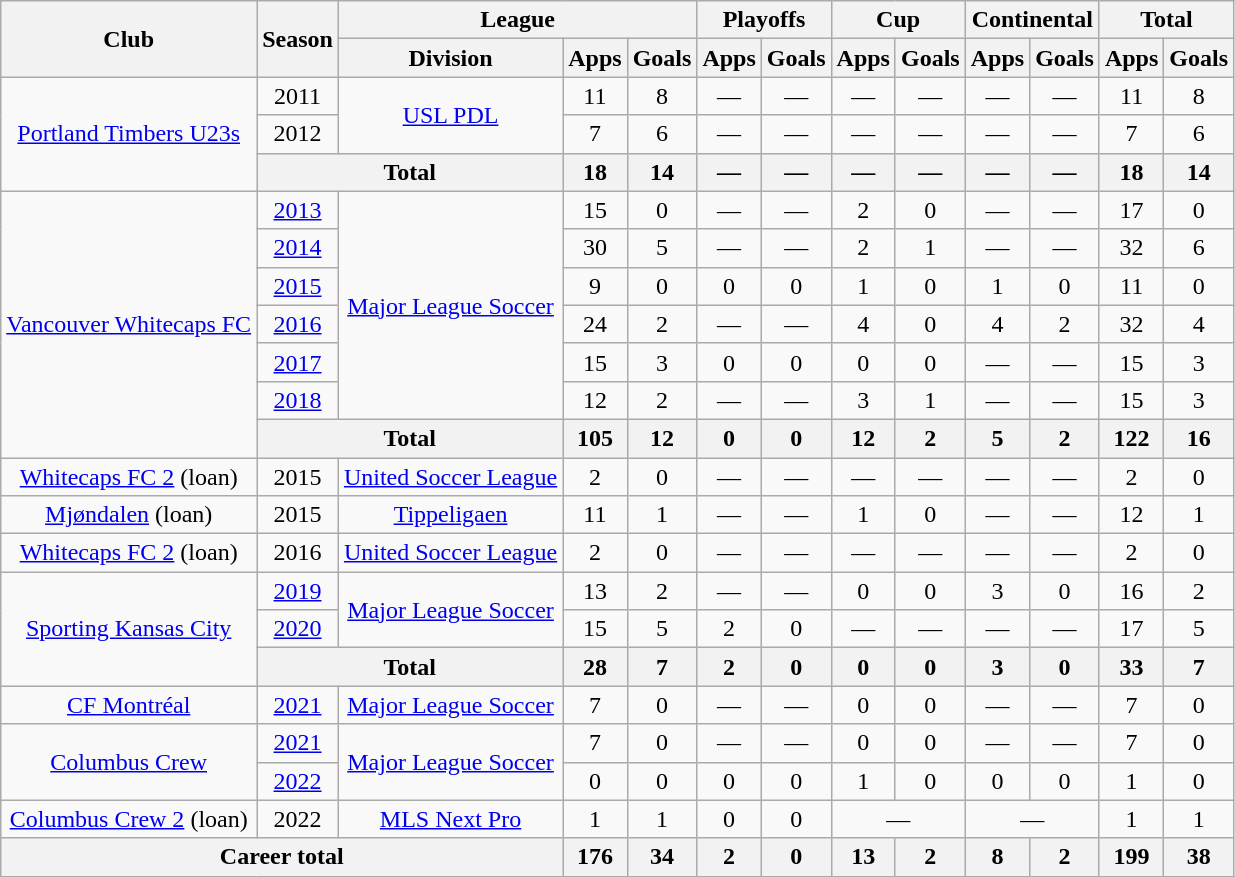<table class=wikitable style=text-align:center>
<tr>
<th rowspan=2>Club</th>
<th rowspan=2>Season</th>
<th colspan=3>League</th>
<th colspan=2>Playoffs</th>
<th colspan=2>Cup</th>
<th colspan=2>Continental</th>
<th colspan=2>Total</th>
</tr>
<tr>
<th>Division</th>
<th>Apps</th>
<th>Goals</th>
<th>Apps</th>
<th>Goals</th>
<th>Apps</th>
<th>Goals</th>
<th>Apps</th>
<th>Goals</th>
<th>Apps</th>
<th>Goals</th>
</tr>
<tr>
<td rowspan=3><a href='#'>Portland Timbers U23s</a></td>
<td>2011</td>
<td rowspan="2"><a href='#'>USL PDL</a></td>
<td>11</td>
<td>8</td>
<td>—</td>
<td>—</td>
<td>—</td>
<td>—</td>
<td>—</td>
<td>—</td>
<td>11</td>
<td>8</td>
</tr>
<tr>
<td>2012</td>
<td>7</td>
<td>6</td>
<td>—</td>
<td>—</td>
<td>—</td>
<td>—</td>
<td>—</td>
<td>—</td>
<td>7</td>
<td>6</td>
</tr>
<tr>
<th colspan=2>Total</th>
<th>18</th>
<th>14</th>
<th>—</th>
<th>—</th>
<th>—</th>
<th>—</th>
<th>—</th>
<th>—</th>
<th>18</th>
<th>14</th>
</tr>
<tr>
<td rowspan=7><a href='#'>Vancouver Whitecaps FC</a></td>
<td><a href='#'>2013</a></td>
<td rowspan="6"><a href='#'>Major League Soccer</a></td>
<td>15</td>
<td>0</td>
<td>—</td>
<td>—</td>
<td>2</td>
<td>0</td>
<td>—</td>
<td>—</td>
<td>17</td>
<td>0</td>
</tr>
<tr>
<td><a href='#'>2014</a></td>
<td>30</td>
<td>5</td>
<td>—</td>
<td>—</td>
<td>2</td>
<td>1</td>
<td>—</td>
<td>—</td>
<td>32</td>
<td>6</td>
</tr>
<tr>
<td><a href='#'>2015</a></td>
<td>9</td>
<td>0</td>
<td>0</td>
<td>0</td>
<td>1</td>
<td>0</td>
<td>1</td>
<td>0</td>
<td>11</td>
<td>0</td>
</tr>
<tr>
<td><a href='#'>2016</a></td>
<td>24</td>
<td>2</td>
<td>—</td>
<td>—</td>
<td>4</td>
<td>0</td>
<td>4</td>
<td>2</td>
<td>32</td>
<td>4</td>
</tr>
<tr>
<td><a href='#'>2017</a></td>
<td>15</td>
<td>3</td>
<td>0</td>
<td>0</td>
<td>0</td>
<td>0</td>
<td>—</td>
<td>—</td>
<td>15</td>
<td>3</td>
</tr>
<tr>
<td><a href='#'>2018</a></td>
<td>12</td>
<td>2</td>
<td>—</td>
<td>—</td>
<td>3</td>
<td>1</td>
<td>—</td>
<td>—</td>
<td>15</td>
<td>3</td>
</tr>
<tr>
<th colspan=2>Total</th>
<th>105</th>
<th>12</th>
<th>0</th>
<th>0</th>
<th>12</th>
<th>2</th>
<th>5</th>
<th>2</th>
<th>122</th>
<th>16</th>
</tr>
<tr>
<td rowspan=1><a href='#'>Whitecaps FC 2</a> (loan)</td>
<td>2015</td>
<td><a href='#'>United Soccer League</a></td>
<td>2</td>
<td>0</td>
<td>—</td>
<td>—</td>
<td>—</td>
<td>—</td>
<td>—</td>
<td>—</td>
<td>2</td>
<td>0</td>
</tr>
<tr>
<td rowspan=1><a href='#'>Mjøndalen</a> (loan)</td>
<td>2015</td>
<td><a href='#'>Tippeligaen</a></td>
<td>11</td>
<td>1</td>
<td>—</td>
<td>—</td>
<td>1</td>
<td>0</td>
<td>—</td>
<td>—</td>
<td>12</td>
<td>1</td>
</tr>
<tr>
<td rowspan=1><a href='#'>Whitecaps FC 2</a> (loan)</td>
<td>2016</td>
<td><a href='#'>United Soccer League</a></td>
<td>2</td>
<td>0</td>
<td>—</td>
<td>—</td>
<td>—</td>
<td>—</td>
<td>—</td>
<td>—</td>
<td>2</td>
<td>0</td>
</tr>
<tr>
<td rowspan=3><a href='#'>Sporting Kansas City</a></td>
<td><a href='#'>2019</a></td>
<td rowspan="2"><a href='#'>Major League Soccer</a></td>
<td>13</td>
<td>2</td>
<td>—</td>
<td>—</td>
<td>0</td>
<td>0</td>
<td>3</td>
<td>0</td>
<td>16</td>
<td>2</td>
</tr>
<tr>
<td><a href='#'>2020</a></td>
<td>15</td>
<td>5</td>
<td>2</td>
<td>0</td>
<td>—</td>
<td>—</td>
<td>—</td>
<td>—</td>
<td>17</td>
<td>5</td>
</tr>
<tr>
<th colspan=2>Total</th>
<th>28</th>
<th>7</th>
<th>2</th>
<th>0</th>
<th>0</th>
<th>0</th>
<th>3</th>
<th>0</th>
<th>33</th>
<th>7</th>
</tr>
<tr>
<td rowspan=1><a href='#'>CF Montréal</a></td>
<td><a href='#'>2021</a></td>
<td><a href='#'>Major League Soccer</a></td>
<td>7</td>
<td>0</td>
<td>—</td>
<td>—</td>
<td>0</td>
<td>0</td>
<td>—</td>
<td>—</td>
<td>7</td>
<td>0</td>
</tr>
<tr>
<td rowspan="2"><a href='#'>Columbus Crew</a></td>
<td><a href='#'>2021</a></td>
<td rowspan="2"><a href='#'>Major League Soccer</a></td>
<td>7</td>
<td>0</td>
<td>—</td>
<td>—</td>
<td>0</td>
<td>0</td>
<td>—</td>
<td>—</td>
<td>7</td>
<td>0</td>
</tr>
<tr>
<td><a href='#'>2022</a></td>
<td>0</td>
<td>0</td>
<td>0</td>
<td>0</td>
<td>1</td>
<td>0</td>
<td>0</td>
<td>0</td>
<td>1</td>
<td>0</td>
</tr>
<tr>
<td><a href='#'>Columbus Crew 2</a> (loan)</td>
<td>2022</td>
<td><a href='#'>MLS Next Pro</a></td>
<td>1</td>
<td>1</td>
<td>0</td>
<td>0</td>
<td colspan="2">—</td>
<td colspan="2">—</td>
<td>1</td>
<td>1</td>
</tr>
<tr>
<th colspan="3">Career total</th>
<th>176</th>
<th>34</th>
<th>2</th>
<th>0</th>
<th>13</th>
<th>2</th>
<th>8</th>
<th>2</th>
<th>199</th>
<th>38</th>
</tr>
</table>
